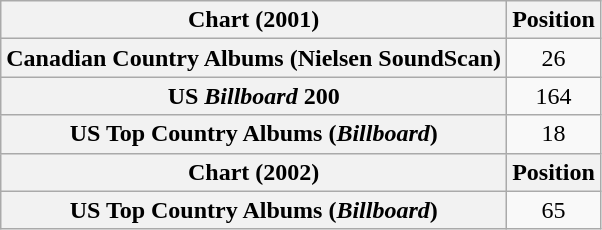<table class="wikitable plainrowheaders" style="text-align:center">
<tr>
<th scope="col">Chart (2001)</th>
<th scope="col">Position</th>
</tr>
<tr>
<th scope="row">Canadian Country Albums (Nielsen SoundScan)</th>
<td>26</td>
</tr>
<tr>
<th scope="row">US <em>Billboard</em> 200</th>
<td>164</td>
</tr>
<tr>
<th scope="row">US Top Country Albums (<em>Billboard</em>)</th>
<td>18</td>
</tr>
<tr>
<th scope="col">Chart (2002)</th>
<th scope="col">Position</th>
</tr>
<tr>
<th scope="row">US Top Country Albums (<em>Billboard</em>)</th>
<td>65</td>
</tr>
</table>
